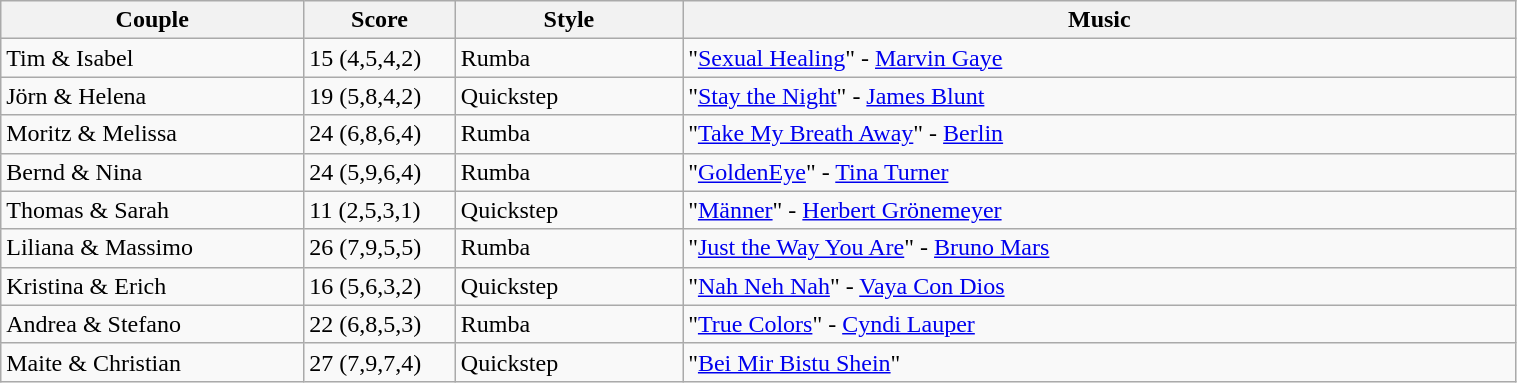<table class="wikitable" width="80%">
<tr>
<th width="20%">Couple</th>
<th width="10%">Score</th>
<th width="15%">Style</th>
<th width="60%">Music</th>
</tr>
<tr>
<td>Tim & Isabel</td>
<td>15 (4,5,4,2)</td>
<td>Rumba</td>
<td>"<a href='#'>Sexual Healing</a>" - <a href='#'>Marvin Gaye</a></td>
</tr>
<tr>
<td>Jörn & Helena</td>
<td>19 (5,8,4,2)</td>
<td>Quickstep</td>
<td>"<a href='#'>Stay the Night</a>" - <a href='#'>James Blunt</a></td>
</tr>
<tr>
<td>Moritz & Melissa</td>
<td>24 (6,8,6,4)</td>
<td>Rumba</td>
<td>"<a href='#'>Take My Breath Away</a>" - <a href='#'>Berlin</a></td>
</tr>
<tr>
<td>Bernd & Nina</td>
<td>24 (5,9,6,4)</td>
<td>Rumba</td>
<td>"<a href='#'>GoldenEye</a>" - <a href='#'>Tina Turner</a></td>
</tr>
<tr>
<td>Thomas & Sarah</td>
<td>11 (2,5,3,1)</td>
<td>Quickstep</td>
<td>"<a href='#'>Männer</a>" - <a href='#'>Herbert Grönemeyer</a></td>
</tr>
<tr>
<td>Liliana & Massimo</td>
<td>26 (7,9,5,5)</td>
<td>Rumba</td>
<td>"<a href='#'>Just the Way You Are</a>" - <a href='#'>Bruno Mars</a></td>
</tr>
<tr>
<td>Kristina & Erich</td>
<td>16 (5,6,3,2)</td>
<td>Quickstep</td>
<td>"<a href='#'>Nah Neh Nah</a>" - <a href='#'>Vaya Con Dios</a></td>
</tr>
<tr>
<td>Andrea & Stefano</td>
<td>22 (6,8,5,3)</td>
<td>Rumba</td>
<td>"<a href='#'>True Colors</a>" - <a href='#'>Cyndi Lauper</a></td>
</tr>
<tr>
<td>Maite & Christian</td>
<td>27 (7,9,7,4)</td>
<td>Quickstep</td>
<td>"<a href='#'>Bei Mir Bistu Shein</a>"</td>
</tr>
</table>
